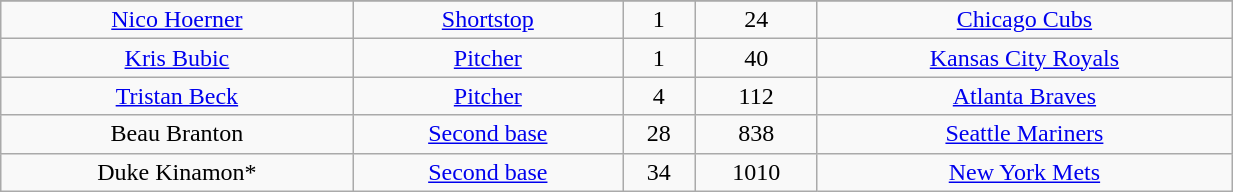<table class="wikitable" width="65%">
<tr align="center">
</tr>
<tr align="center" bgcolor="">
<td><a href='#'>Nico Hoerner</a></td>
<td><a href='#'>Shortstop</a></td>
<td>1</td>
<td>24</td>
<td><a href='#'>Chicago Cubs</a></td>
</tr>
<tr align="center" bgcolor="">
<td><a href='#'>Kris Bubic</a></td>
<td><a href='#'>Pitcher</a></td>
<td>1</td>
<td>40</td>
<td><a href='#'>Kansas City Royals</a></td>
</tr>
<tr align="center" bgcolor="">
<td><a href='#'>Tristan Beck</a></td>
<td><a href='#'>Pitcher</a></td>
<td>4</td>
<td>112</td>
<td><a href='#'>Atlanta Braves</a></td>
</tr>
<tr align="center" bgcolor="">
<td>Beau Branton</td>
<td><a href='#'>Second base</a></td>
<td>28</td>
<td>838</td>
<td><a href='#'>Seattle Mariners</a></td>
</tr>
<tr align="center" bgcolor="">
<td>Duke Kinamon*</td>
<td><a href='#'>Second base</a></td>
<td>34</td>
<td>1010</td>
<td><a href='#'>New York Mets</a></td>
</tr>
</table>
